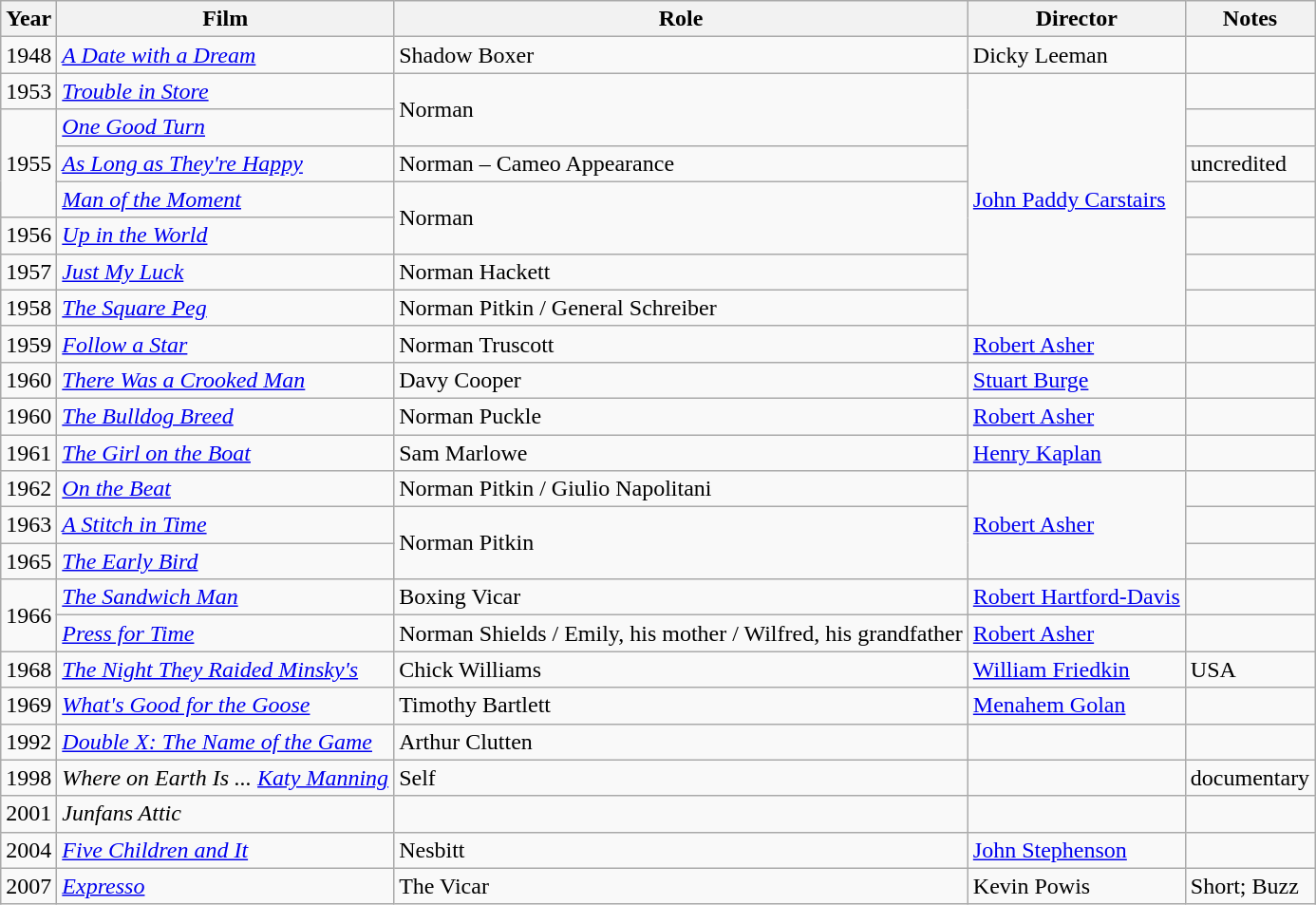<table class="wikitable sortable">
<tr>
<th>Year</th>
<th>Film</th>
<th>Role</th>
<th>Director</th>
<th class="unsortable">Notes</th>
</tr>
<tr>
<td>1948</td>
<td><em><a href='#'>A Date with a Dream</a></em></td>
<td>Shadow Boxer</td>
<td>Dicky Leeman</td>
<td></td>
</tr>
<tr>
<td>1953</td>
<td><em><a href='#'>Trouble in Store</a></em></td>
<td rowspan="2">Norman</td>
<td rowspan="7"><a href='#'>John Paddy Carstairs</a></td>
<td></td>
</tr>
<tr>
<td rowspan="3">1955</td>
<td><em><a href='#'>One Good Turn</a></em></td>
<td></td>
</tr>
<tr>
<td><em><a href='#'>As Long as They're Happy</a></em></td>
<td>Norman – Cameo Appearance</td>
<td>uncredited</td>
</tr>
<tr>
<td><em><a href='#'>Man of the Moment</a></em></td>
<td rowspan="2">Norman</td>
<td></td>
</tr>
<tr>
<td>1956</td>
<td><em><a href='#'>Up in the World</a></em></td>
<td></td>
</tr>
<tr>
<td>1957</td>
<td><em><a href='#'>Just My Luck</a></em></td>
<td>Norman Hackett</td>
<td></td>
</tr>
<tr>
<td>1958</td>
<td><em><a href='#'>The Square Peg</a></em></td>
<td>Norman Pitkin / General Schreiber</td>
<td></td>
</tr>
<tr>
<td>1959</td>
<td><em><a href='#'>Follow a Star</a></em></td>
<td>Norman Truscott</td>
<td><a href='#'>Robert Asher</a></td>
<td></td>
</tr>
<tr>
<td>1960</td>
<td><em><a href='#'>There Was a Crooked Man</a></em></td>
<td>Davy Cooper</td>
<td><a href='#'>Stuart Burge</a></td>
<td></td>
</tr>
<tr>
<td>1960</td>
<td><em><a href='#'>The Bulldog Breed</a></em></td>
<td>Norman Puckle</td>
<td><a href='#'>Robert Asher</a></td>
<td></td>
</tr>
<tr>
<td>1961</td>
<td><em><a href='#'>The Girl on the Boat</a></em></td>
<td>Sam Marlowe</td>
<td><a href='#'>Henry Kaplan</a></td>
<td></td>
</tr>
<tr>
<td>1962</td>
<td><em><a href='#'>On the Beat</a></em></td>
<td>Norman Pitkin / Giulio Napolitani</td>
<td rowspan="3"><a href='#'>Robert Asher</a></td>
<td></td>
</tr>
<tr>
<td>1963</td>
<td><em><a href='#'>A Stitch in Time</a></em></td>
<td rowspan="2">Norman Pitkin</td>
<td></td>
</tr>
<tr>
<td>1965</td>
<td><em><a href='#'>The Early Bird</a></em></td>
<td></td>
</tr>
<tr>
<td rowspan="2">1966</td>
<td><em><a href='#'>The Sandwich Man</a></em></td>
<td>Boxing Vicar</td>
<td><a href='#'>Robert Hartford-Davis</a></td>
<td></td>
</tr>
<tr>
<td><em><a href='#'>Press for Time</a></em></td>
<td>Norman Shields / Emily, his mother / Wilfred, his grandfather</td>
<td><a href='#'>Robert Asher</a></td>
<td></td>
</tr>
<tr>
<td>1968</td>
<td><em><a href='#'>The Night They Raided Minsky's</a></em></td>
<td>Chick Williams</td>
<td><a href='#'>William Friedkin</a></td>
<td>USA</td>
</tr>
<tr>
<td>1969</td>
<td><em><a href='#'>What's Good for the Goose</a></em></td>
<td>Timothy Bartlett</td>
<td><a href='#'>Menahem Golan</a></td>
<td></td>
</tr>
<tr>
<td>1992</td>
<td><em><a href='#'>Double X: The Name of the Game</a></em></td>
<td>Arthur Clutten</td>
<td></td>
<td></td>
</tr>
<tr>
<td>1998</td>
<td><em>Where on Earth Is ... <a href='#'>Katy Manning</a></em></td>
<td>Self</td>
<td></td>
<td>documentary</td>
</tr>
<tr>
<td>2001</td>
<td><em>Junfans Attic</em> </td>
<td></td>
<td></td>
<td></td>
</tr>
<tr>
<td>2004</td>
<td><em><a href='#'>Five Children and It</a></em></td>
<td>Nesbitt</td>
<td><a href='#'>John Stephenson</a></td>
<td></td>
</tr>
<tr>
<td>2007</td>
<td><em><a href='#'>Expresso</a></em></td>
<td>The Vicar</td>
<td>Kevin Powis</td>
<td>Short; Buzz</td>
</tr>
</table>
